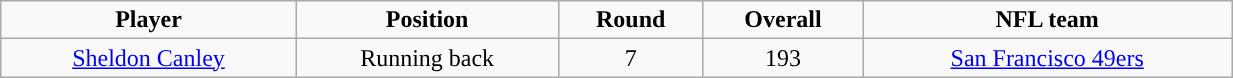<table class="wikitable" width="65%">
<tr align="center">
<td><strong>Player</strong></td>
<td><strong>Position</strong></td>
<td><strong>Round</strong></td>
<td><strong>Overall</strong></td>
<td><strong>NFL team</strong></td>
</tr>
<tr align="center" bgcolor="">
<td><a href='#'>Sheldon Canley</a></td>
<td>Running back</td>
<td>7</td>
<td>193</td>
<td><a href='#'>San Francisco 49ers</a></td>
</tr>
</table>
